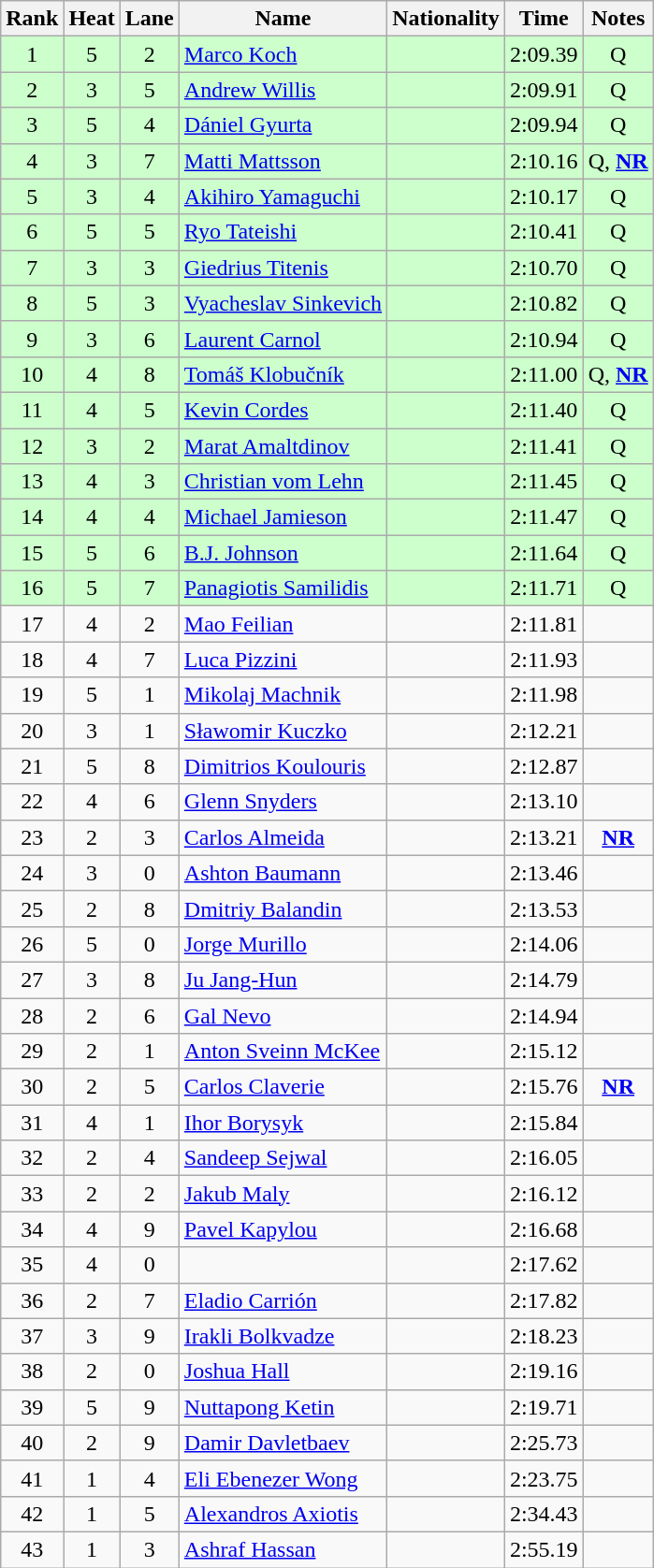<table class="wikitable sortable" style="text-align:center">
<tr>
<th>Rank</th>
<th>Heat</th>
<th>Lane</th>
<th>Name</th>
<th>Nationality</th>
<th>Time</th>
<th>Notes</th>
</tr>
<tr bgcolor=ccffcc>
<td>1</td>
<td>5</td>
<td>2</td>
<td align=left><a href='#'>Marco Koch</a></td>
<td align=left></td>
<td>2:09.39</td>
<td>Q</td>
</tr>
<tr bgcolor=ccffcc>
<td>2</td>
<td>3</td>
<td>5</td>
<td align=left><a href='#'>Andrew Willis</a></td>
<td align=left></td>
<td>2:09.91</td>
<td>Q</td>
</tr>
<tr bgcolor=ccffcc>
<td>3</td>
<td>5</td>
<td>4</td>
<td align=left><a href='#'>Dániel Gyurta</a></td>
<td align=left></td>
<td>2:09.94</td>
<td>Q</td>
</tr>
<tr bgcolor=ccffcc>
<td>4</td>
<td>3</td>
<td>7</td>
<td align=left><a href='#'>Matti Mattsson</a></td>
<td align=left></td>
<td>2:10.16</td>
<td>Q,  <strong><a href='#'>NR</a></strong></td>
</tr>
<tr bgcolor=ccffcc>
<td>5</td>
<td>3</td>
<td>4</td>
<td align=left><a href='#'>Akihiro Yamaguchi</a></td>
<td align=left></td>
<td>2:10.17</td>
<td>Q</td>
</tr>
<tr bgcolor=ccffcc>
<td>6</td>
<td>5</td>
<td>5</td>
<td align=left><a href='#'>Ryo Tateishi</a></td>
<td align=left></td>
<td>2:10.41</td>
<td>Q</td>
</tr>
<tr bgcolor=ccffcc>
<td>7</td>
<td>3</td>
<td>3</td>
<td align=left><a href='#'>Giedrius Titenis</a></td>
<td align=left></td>
<td>2:10.70</td>
<td>Q</td>
</tr>
<tr bgcolor=ccffcc>
<td>8</td>
<td>5</td>
<td>3</td>
<td align=left><a href='#'>Vyacheslav Sinkevich</a></td>
<td align=left></td>
<td>2:10.82</td>
<td>Q</td>
</tr>
<tr bgcolor=ccffcc>
<td>9</td>
<td>3</td>
<td>6</td>
<td align=left><a href='#'>Laurent Carnol</a></td>
<td align=left></td>
<td>2:10.94</td>
<td>Q</td>
</tr>
<tr bgcolor=ccffcc>
<td>10</td>
<td>4</td>
<td>8</td>
<td align=left><a href='#'>Tomáš Klobučník</a></td>
<td align=left></td>
<td>2:11.00</td>
<td>Q,  <strong><a href='#'>NR</a></strong></td>
</tr>
<tr bgcolor=ccffcc>
<td>11</td>
<td>4</td>
<td>5</td>
<td align=left><a href='#'>Kevin Cordes</a></td>
<td align=left></td>
<td>2:11.40</td>
<td>Q</td>
</tr>
<tr bgcolor=ccffcc>
<td>12</td>
<td>3</td>
<td>2</td>
<td align=left><a href='#'>Marat Amaltdinov</a></td>
<td align=left></td>
<td>2:11.41</td>
<td>Q</td>
</tr>
<tr bgcolor=ccffcc>
<td>13</td>
<td>4</td>
<td>3</td>
<td align=left><a href='#'>Christian vom Lehn</a></td>
<td align=left></td>
<td>2:11.45</td>
<td>Q</td>
</tr>
<tr bgcolor=ccffcc>
<td>14</td>
<td>4</td>
<td>4</td>
<td align=left><a href='#'>Michael Jamieson</a></td>
<td align=left></td>
<td>2:11.47</td>
<td>Q</td>
</tr>
<tr bgcolor=ccffcc>
<td>15</td>
<td>5</td>
<td>6</td>
<td align=left><a href='#'>B.J. Johnson</a></td>
<td align=left></td>
<td>2:11.64</td>
<td>Q</td>
</tr>
<tr bgcolor=ccffcc>
<td>16</td>
<td>5</td>
<td>7</td>
<td align=left><a href='#'>Panagiotis Samilidis</a></td>
<td align=left></td>
<td>2:11.71</td>
<td>Q</td>
</tr>
<tr>
<td>17</td>
<td>4</td>
<td>2</td>
<td align=left><a href='#'>Mao Feilian</a></td>
<td align=left></td>
<td>2:11.81</td>
<td></td>
</tr>
<tr>
<td>18</td>
<td>4</td>
<td>7</td>
<td align=left><a href='#'>Luca Pizzini</a></td>
<td align=left></td>
<td>2:11.93</td>
<td></td>
</tr>
<tr>
<td>19</td>
<td>5</td>
<td>1</td>
<td align=left><a href='#'>Mikolaj Machnik</a></td>
<td align=left></td>
<td>2:11.98</td>
<td></td>
</tr>
<tr>
<td>20</td>
<td>3</td>
<td>1</td>
<td align=left><a href='#'>Sławomir Kuczko</a></td>
<td align=left></td>
<td>2:12.21</td>
<td></td>
</tr>
<tr>
<td>21</td>
<td>5</td>
<td>8</td>
<td align=left><a href='#'>Dimitrios Koulouris</a></td>
<td align=left></td>
<td>2:12.87</td>
<td></td>
</tr>
<tr>
<td>22</td>
<td>4</td>
<td>6</td>
<td align=left><a href='#'>Glenn Snyders</a></td>
<td align=left></td>
<td>2:13.10</td>
<td></td>
</tr>
<tr>
<td>23</td>
<td>2</td>
<td>3</td>
<td align=left><a href='#'>Carlos Almeida</a></td>
<td align=left></td>
<td>2:13.21</td>
<td><strong><a href='#'>NR</a></strong></td>
</tr>
<tr>
<td>24</td>
<td>3</td>
<td>0</td>
<td align=left><a href='#'>Ashton Baumann</a></td>
<td align=left></td>
<td>2:13.46</td>
<td></td>
</tr>
<tr>
<td>25</td>
<td>2</td>
<td>8</td>
<td align=left><a href='#'>Dmitriy Balandin</a></td>
<td align=left></td>
<td>2:13.53</td>
<td></td>
</tr>
<tr>
<td>26</td>
<td>5</td>
<td>0</td>
<td align=left><a href='#'>Jorge Murillo</a></td>
<td align=left></td>
<td>2:14.06</td>
<td></td>
</tr>
<tr>
<td>27</td>
<td>3</td>
<td>8</td>
<td align=left><a href='#'>Ju Jang-Hun</a></td>
<td align=left></td>
<td>2:14.79</td>
<td></td>
</tr>
<tr>
<td>28</td>
<td>2</td>
<td>6</td>
<td align=left><a href='#'>Gal Nevo</a></td>
<td align=left></td>
<td>2:14.94</td>
<td></td>
</tr>
<tr>
<td>29</td>
<td>2</td>
<td>1</td>
<td align=left><a href='#'>Anton Sveinn McKee</a></td>
<td align=left></td>
<td>2:15.12</td>
<td></td>
</tr>
<tr>
<td>30</td>
<td>2</td>
<td>5</td>
<td align=left><a href='#'>Carlos Claverie</a></td>
<td align=left></td>
<td>2:15.76</td>
<td><strong><a href='#'>NR</a></strong></td>
</tr>
<tr>
<td>31</td>
<td>4</td>
<td>1</td>
<td align=left><a href='#'>Ihor Borysyk</a></td>
<td align=left></td>
<td>2:15.84</td>
<td></td>
</tr>
<tr>
<td>32</td>
<td>2</td>
<td>4</td>
<td align=left><a href='#'>Sandeep Sejwal</a></td>
<td align=left></td>
<td>2:16.05</td>
<td></td>
</tr>
<tr>
<td>33</td>
<td>2</td>
<td>2</td>
<td align=left><a href='#'>Jakub Maly</a></td>
<td align=left></td>
<td>2:16.12</td>
<td></td>
</tr>
<tr>
<td>34</td>
<td>4</td>
<td>9</td>
<td align=left><a href='#'>Pavel Kapylou</a></td>
<td align=left></td>
<td>2:16.68</td>
<td></td>
</tr>
<tr>
<td>35</td>
<td>4</td>
<td>0</td>
<td align=left></td>
<td align=left></td>
<td>2:17.62</td>
<td></td>
</tr>
<tr>
<td>36</td>
<td>2</td>
<td>7</td>
<td align=left><a href='#'>Eladio Carrión</a></td>
<td align=left></td>
<td>2:17.82</td>
<td></td>
</tr>
<tr>
<td>37</td>
<td>3</td>
<td>9</td>
<td align=left><a href='#'>Irakli Bolkvadze</a></td>
<td align=left></td>
<td>2:18.23</td>
<td></td>
</tr>
<tr>
<td>38</td>
<td>2</td>
<td>0</td>
<td align=left><a href='#'>Joshua Hall</a></td>
<td align=left></td>
<td>2:19.16</td>
<td></td>
</tr>
<tr>
<td>39</td>
<td>5</td>
<td>9</td>
<td align=left><a href='#'>Nuttapong Ketin</a></td>
<td align=left></td>
<td>2:19.71</td>
<td></td>
</tr>
<tr>
<td>40</td>
<td>2</td>
<td>9</td>
<td align=left><a href='#'>Damir Davletbaev</a></td>
<td align=left></td>
<td>2:25.73</td>
<td></td>
</tr>
<tr>
<td>41</td>
<td>1</td>
<td>4</td>
<td align=left><a href='#'>Eli Ebenezer Wong</a></td>
<td align=left></td>
<td>2:23.75</td>
<td></td>
</tr>
<tr>
<td>42</td>
<td>1</td>
<td>5</td>
<td align=left><a href='#'>Alexandros Axiotis</a></td>
<td align=left></td>
<td>2:34.43</td>
<td></td>
</tr>
<tr>
<td>43</td>
<td>1</td>
<td>3</td>
<td align=left><a href='#'>Ashraf Hassan</a></td>
<td align=left></td>
<td>2:55.19</td>
<td></td>
</tr>
</table>
